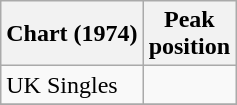<table class="wikitable">
<tr>
<th>Chart (1974)</th>
<th>Peak<br>position</th>
</tr>
<tr>
<td>UK Singles</td>
<td></td>
</tr>
<tr>
</tr>
</table>
